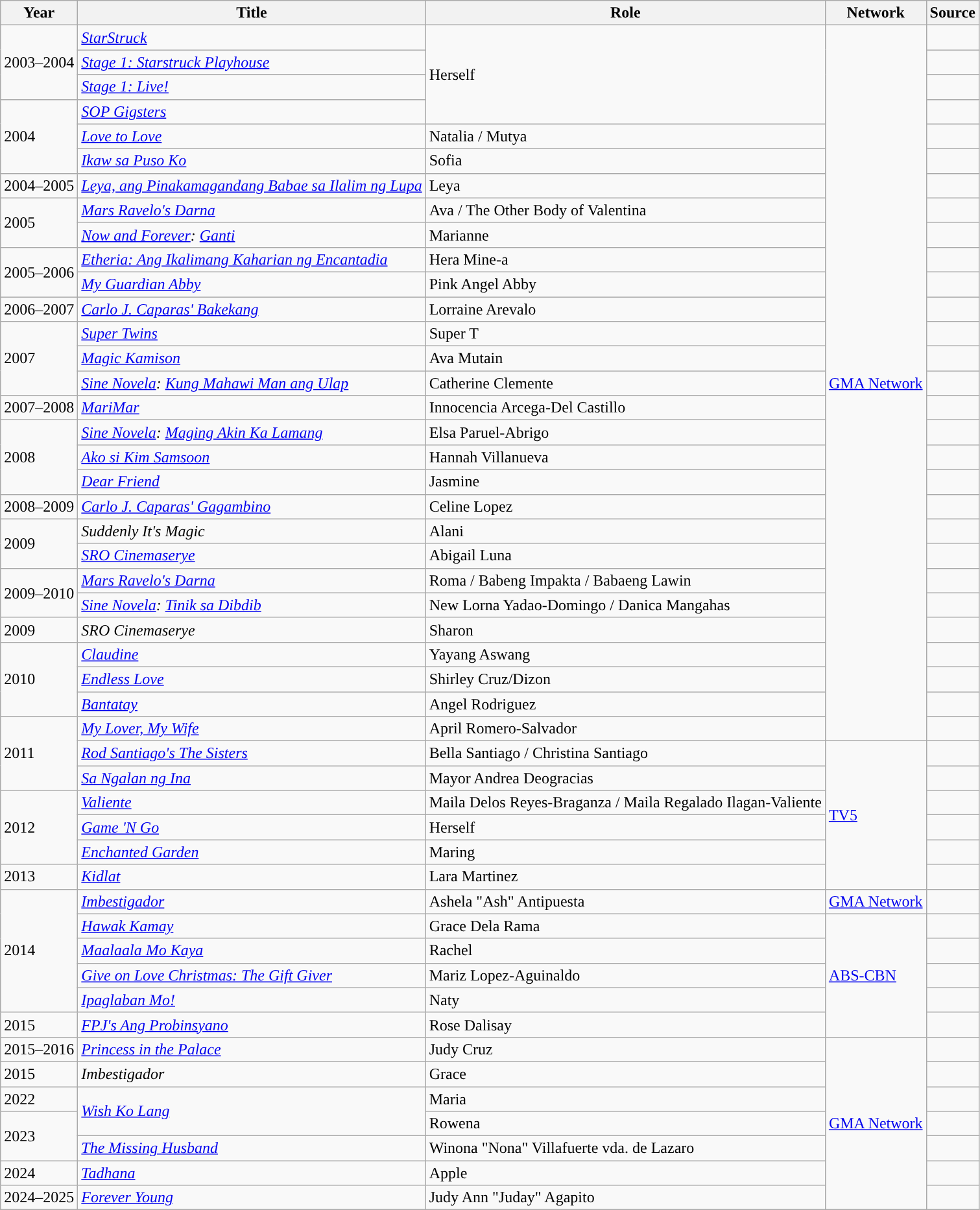<table class="wikitable sortable" >
<tr>
<th>Year</th>
<th>Title</th>
<th>Role</th>
<th class="unsortable">Network </th>
<th class="unsortable">Source </th>
</tr>
<tr>
<td rowspan="3">2003–2004</td>
<td><em><a href='#'>StarStruck</a></em></td>
<td rowspan="4">Herself</td>
<td rowspan="29"><a href='#'>GMA Network</a></td>
<td></td>
</tr>
<tr>
<td><em><a href='#'>Stage 1: Starstruck Playhouse</a></em></td>
<td></td>
</tr>
<tr>
<td><em><a href='#'>Stage 1: Live!</a></em></td>
<td></td>
</tr>
<tr>
<td rowspan="3">2004</td>
<td><em><a href='#'>SOP Gigsters</a></em></td>
<td></td>
</tr>
<tr>
<td><em><a href='#'>Love to Love</a></em></td>
<td>Natalia / Mutya</td>
<td></td>
</tr>
<tr>
<td><em><a href='#'>Ikaw sa Puso Ko</a></em></td>
<td>Sofia</td>
<td></td>
</tr>
<tr>
<td>2004–2005</td>
<td><em><a href='#'>Leya, ang Pinakamagandang Babae sa Ilalim ng Lupa</a></em></td>
<td>Leya</td>
<td></td>
</tr>
<tr>
<td rowspan="2">2005</td>
<td><em><a href='#'>Mars Ravelo's Darna</a></em></td>
<td>Ava / The Other Body of Valentina</td>
<td></td>
</tr>
<tr>
<td><em><a href='#'>Now and Forever</a>: <a href='#'>Ganti</a></em></td>
<td>Marianne</td>
<td></td>
</tr>
<tr>
<td rowspan="2">2005–2006</td>
<td><em><a href='#'>Etheria: Ang Ikalimang Kaharian ng Encantadia</a></em></td>
<td>Hera Mine-a</td>
<td></td>
</tr>
<tr>
<td><em><a href='#'>My Guardian Abby</a></em></td>
<td>Pink Angel Abby</td>
<td></td>
</tr>
<tr>
<td>2006–2007</td>
<td><em><a href='#'>Carlo J. Caparas' Bakekang</a></em></td>
<td>Lorraine Arevalo</td>
<td></td>
</tr>
<tr>
<td rowspan="3">2007</td>
<td><em><a href='#'>Super Twins</a></em></td>
<td>Super T</td>
<td></td>
</tr>
<tr>
<td><em><a href='#'>Magic Kamison</a></em></td>
<td>Ava Mutain</td>
<td></td>
</tr>
<tr>
<td><em><a href='#'>Sine Novela</a>: <a href='#'>Kung Mahawi Man ang Ulap</a></em></td>
<td>Catherine Clemente</td>
<td></td>
</tr>
<tr>
<td>2007–2008</td>
<td><em><a href='#'>MariMar</a></em></td>
<td>Innocencia Arcega-Del Castillo</td>
<td></td>
</tr>
<tr>
<td rowspan="3">2008</td>
<td><em><a href='#'>Sine Novela</a>: <a href='#'>Maging Akin Ka Lamang</a></em></td>
<td>Elsa Paruel-Abrigo</td>
<td></td>
</tr>
<tr>
<td><em><a href='#'>Ako si Kim Samsoon</a></em></td>
<td>Hannah Villanueva</td>
<td></td>
</tr>
<tr>
<td><em><a href='#'>Dear Friend</a></em></td>
<td>Jasmine</td>
<td></td>
</tr>
<tr>
<td>2008–2009</td>
<td><em><a href='#'>Carlo J. Caparas' Gagambino</a></em></td>
<td>Celine Lopez</td>
<td></td>
</tr>
<tr>
<td rowspan="2">2009</td>
<td><em>Suddenly It's Magic</em></td>
<td>Alani</td>
<td></td>
</tr>
<tr>
<td><em><a href='#'>SRO Cinemaserye</a></em></td>
<td>Abigail Luna</td>
<td></td>
</tr>
<tr>
<td rowspan="2">2009–2010</td>
<td><em><a href='#'>Mars Ravelo's Darna</a></em></td>
<td>Roma / Babeng Impakta / Babaeng Lawin</td>
<td></td>
</tr>
<tr>
<td><em><a href='#'>Sine Novela</a>: <a href='#'>Tinik sa Dibdib</a></em></td>
<td>New Lorna Yadao-Domingo / Danica Mangahas</td>
<td></td>
</tr>
<tr>
<td>2009</td>
<td><em>SRO Cinemaserye</em></td>
<td>Sharon</td>
<td></td>
</tr>
<tr>
<td rowspan="3">2010</td>
<td><em><a href='#'>Claudine</a></em></td>
<td>Yayang Aswang</td>
<td></td>
</tr>
<tr>
<td><em><a href='#'>Endless Love</a></em></td>
<td>Shirley Cruz/Dizon</td>
<td></td>
</tr>
<tr>
<td><em><a href='#'>Bantatay</a></em></td>
<td>Angel Rodriguez</td>
<td></td>
</tr>
<tr>
<td rowspan="3">2011</td>
<td><em><a href='#'>My Lover, My Wife</a></em></td>
<td>April Romero-Salvador</td>
<td></td>
</tr>
<tr>
<td><em><a href='#'>Rod Santiago's The Sisters</a></em></td>
<td>Bella Santiago / Christina Santiago</td>
<td rowspan="6"><a href='#'> TV5</a></td>
<td></td>
</tr>
<tr>
<td><em><a href='#'>Sa Ngalan ng Ina</a></em></td>
<td>Mayor Andrea Deogracias</td>
<td></td>
</tr>
<tr>
<td rowspan="3">2012</td>
<td><em><a href='#'>Valiente</a></em></td>
<td>Maila Delos Reyes-Braganza / Maila Regalado Ilagan-Valiente</td>
<td></td>
</tr>
<tr>
<td><em><a href='#'>Game 'N Go</a></em></td>
<td>Herself</td>
<td></td>
</tr>
<tr>
<td><em><a href='#'>Enchanted Garden</a></em></td>
<td>Maring</td>
<td></td>
</tr>
<tr>
<td>2013</td>
<td><em><a href='#'>Kidlat</a></em></td>
<td>Lara Martinez</td>
<td></td>
</tr>
<tr>
<td rowspan="5">2014</td>
<td><em><a href='#'>Imbestigador</a></em></td>
<td>Ashela "Ash" Antipuesta</td>
<td><a href='#'>GMA Network</a></td>
<td></td>
</tr>
<tr>
<td><em><a href='#'>Hawak Kamay</a></em></td>
<td>Grace Dela Rama</td>
<td rowspan="5"><a href='#'>ABS-CBN</a></td>
<td></td>
</tr>
<tr>
<td><em><a href='#'>Maalaala Mo Kaya</a></em></td>
<td>Rachel</td>
<td></td>
</tr>
<tr>
<td><em><a href='#'>Give on Love Christmas: The Gift Giver</a></em></td>
<td>Mariz Lopez-Aguinaldo</td>
<td></td>
</tr>
<tr>
<td><em><a href='#'>Ipaglaban Mo!</a></em></td>
<td>Naty</td>
<td></td>
</tr>
<tr>
<td>2015</td>
<td><em><a href='#'>FPJ's Ang Probinsyano</a></em></td>
<td>Rose Dalisay</td>
<td></td>
</tr>
<tr>
<td>2015–2016</td>
<td><em><a href='#'>Princess in the Palace</a></em></td>
<td>Judy Cruz</td>
<td rowspan="7"><a href='#'>GMA Network</a></td>
<td></td>
</tr>
<tr>
<td>2015</td>
<td><em>Imbestigador</em></td>
<td>Grace</td>
<td></td>
</tr>
<tr>
<td>2022</td>
<td rowspan="2"><em><a href='#'>Wish Ko Lang</a></em></td>
<td>Maria</td>
<td></td>
</tr>
<tr>
<td rowspan="2">2023</td>
<td>Rowena</td>
<td></td>
</tr>
<tr>
<td><em><a href='#'>The Missing Husband</a></em></td>
<td>Winona "Nona" Villafuerte vda. de Lazaro</td>
<td></td>
</tr>
<tr>
<td>2024</td>
<td><em><a href='#'>Tadhana</a></em></td>
<td>Apple</td>
<td></td>
</tr>
<tr>
<td>2024–2025</td>
<td><em><a href='#'>Forever Young</a></em></td>
<td>Judy Ann "Juday" Agapito</td>
<td></td>
</tr>
</table>
